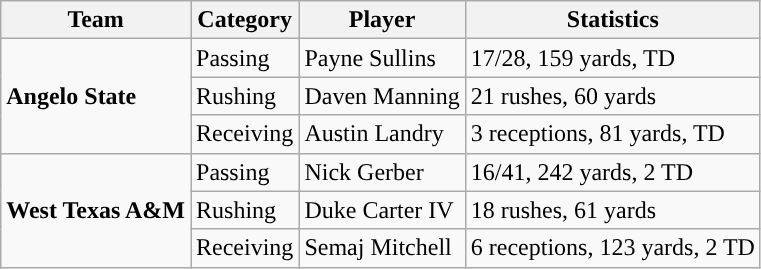<table class="wikitable" style="float: left;">
<tr>
<th>Team</th>
<th>Category</th>
<th>Player</th>
<th>Statistics</th>
</tr>
<tr>
<td rowspan=3><strong>Angelo State</strong></td>
<td>Passing</td>
<td>Payne Sullins</td>
<td>17/28, 159 yards, TD</td>
</tr>
<tr>
<td>Rushing</td>
<td>Daven Manning</td>
<td>21 rushes, 60 yards</td>
</tr>
<tr>
<td>Receiving</td>
<td>Austin Landry</td>
<td>3 receptions, 81 yards, TD</td>
</tr>
<tr>
<td rowspan=3><strong>West Texas A&M</strong></td>
<td>Passing</td>
<td>Nick Gerber</td>
<td>16/41, 242 yards, 2 TD</td>
</tr>
<tr>
<td>Rushing</td>
<td>Duke Carter IV</td>
<td>18 rushes, 61 yards</td>
</tr>
<tr>
<td>Receiving</td>
<td>Semaj Mitchell</td>
<td>6 receptions, 123 yards, 2 TD</td>
</tr>
</table>
